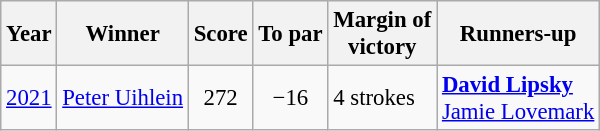<table class=wikitable style=font-size:95%>
<tr>
<th>Year</th>
<th>Winner</th>
<th>Score</th>
<th>To par</th>
<th>Margin of<br>victory</th>
<th>Runners-up</th>
</tr>
<tr>
<td><a href='#'>2021</a></td>
<td> <a href='#'>Peter Uihlein</a></td>
<td align=center>272</td>
<td align=center>−16</td>
<td>4 strokes</td>
<td> <strong><a href='#'>David Lipsky</a></strong><br> <a href='#'>Jamie Lovemark</a></td>
</tr>
</table>
